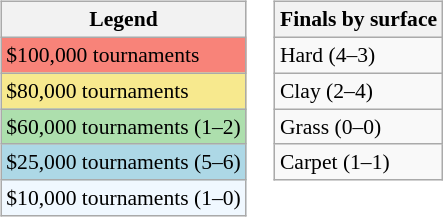<table>
<tr valign=top>
<td><br><table class=wikitable style=font-size:90%>
<tr>
<th>Legend</th>
</tr>
<tr style="background:#f88379;">
<td>$100,000 tournaments</td>
</tr>
<tr style="background:#f7e98e;">
<td>$80,000 tournaments</td>
</tr>
<tr style="background:#addfad;">
<td>$60,000 tournaments (1–2)</td>
</tr>
<tr style="background:lightblue;">
<td>$25,000 tournaments (5–6)</td>
</tr>
<tr style="background:#f0f8ff;">
<td>$10,000 tournaments (1–0)</td>
</tr>
</table>
</td>
<td><br><table class=wikitable style=font-size:90%>
<tr>
<th>Finals by surface</th>
</tr>
<tr>
<td>Hard (4–3)</td>
</tr>
<tr>
<td>Clay (2–4)</td>
</tr>
<tr>
<td>Grass (0–0)</td>
</tr>
<tr>
<td>Carpet (1–1)</td>
</tr>
</table>
</td>
</tr>
</table>
